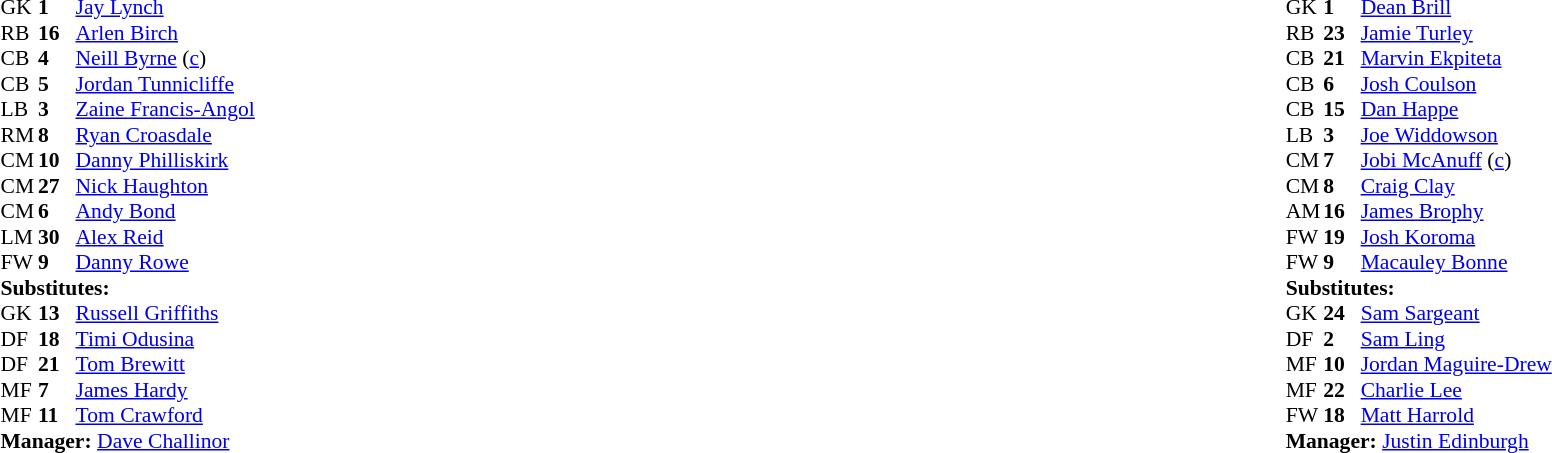<table width="100%">
<tr>
<td valign="top" width="50%"><br><table style="font-size: 90%" cellspacing="0" cellpadding="0">
<tr>
<th width=25></th>
<th width=25></th>
</tr>
<tr>
<td>GK</td>
<td><strong>1</strong></td>
<td> <a href='#'>Jay Lynch</a></td>
</tr>
<tr>
<td>RB</td>
<td><strong>16</strong></td>
<td> <a href='#'>Arlen Birch</a></td>
<td></td>
<td></td>
</tr>
<tr>
<td>CB</td>
<td><strong>4</strong></td>
<td> <a href='#'>Neill Byrne</a> (<a href='#'>c</a>)</td>
<td></td>
<td></td>
</tr>
<tr>
<td>CB</td>
<td><strong>5</strong></td>
<td> <a href='#'>Jordan Tunnicliffe</a></td>
</tr>
<tr>
<td>LB</td>
<td><strong>3</strong></td>
<td> <a href='#'>Zaine Francis-Angol</a></td>
</tr>
<tr>
<td>RM</td>
<td><strong>8</strong></td>
<td> <a href='#'>Ryan Croasdale</a></td>
</tr>
<tr>
<td>CM</td>
<td><strong>10</strong></td>
<td> <a href='#'>Danny Philliskirk</a></td>
</tr>
<tr>
<td>CM</td>
<td><strong>27</strong></td>
<td> <a href='#'>Nick Haughton</a></td>
<td></td>
<td></td>
</tr>
<tr>
<td>CM</td>
<td><strong>6</strong></td>
<td> <a href='#'>Andy Bond</a></td>
</tr>
<tr>
<td>LM</td>
<td><strong>30</strong></td>
<td> <a href='#'>Alex Reid</a></td>
</tr>
<tr>
<td>FW</td>
<td><strong>9</strong></td>
<td> <a href='#'>Danny Rowe</a></td>
</tr>
<tr>
<td colspan=3><strong>Substitutes:</strong></td>
</tr>
<tr>
<td>GK</td>
<td><strong>13</strong></td>
<td> <a href='#'>Russell Griffiths</a></td>
</tr>
<tr>
<td>DF</td>
<td><strong>18</strong></td>
<td> <a href='#'>Timi Odusina</a></td>
<td></td>
<td></td>
</tr>
<tr>
<td>DF</td>
<td><strong>21</strong></td>
<td> <a href='#'>Tom Brewitt</a></td>
<td></td>
<td></td>
</tr>
<tr>
<td>MF</td>
<td><strong>7</strong></td>
<td> <a href='#'>James Hardy</a></td>
</tr>
<tr>
<td>MF</td>
<td><strong>11</strong></td>
<td> <a href='#'>Tom Crawford</a></td>
<td></td>
<td></td>
</tr>
<tr>
<td colspan=4><strong>Manager:</strong>  <a href='#'>Dave Challinor</a></td>
</tr>
<tr>
<td colspan=4></td>
</tr>
</table>
</td>
<td></td>
<td valign="top" width="100%"><br><table style="font-size: 90%" cellspacing="0" cellpadding="0" align=center>
<tr>
<th width=25></th>
<th width=25></th>
</tr>
<tr>
<td>GK</td>
<td><strong>1</strong></td>
<td> <a href='#'>Dean Brill</a></td>
</tr>
<tr>
<td>RB</td>
<td><strong>23</strong></td>
<td> <a href='#'>Jamie Turley</a></td>
<td></td>
<td></td>
</tr>
<tr>
<td>CB</td>
<td><strong>21</strong></td>
<td> <a href='#'>Marvin Ekpiteta</a></td>
</tr>
<tr>
<td>CB</td>
<td><strong>6</strong></td>
<td> <a href='#'>Josh Coulson</a></td>
</tr>
<tr>
<td>CB</td>
<td><strong>15</strong></td>
<td> <a href='#'>Dan Happe</a></td>
<td></td>
<td></td>
</tr>
<tr>
<td>LB</td>
<td><strong>3</strong></td>
<td> <a href='#'>Joe Widdowson</a></td>
</tr>
<tr>
<td>CM</td>
<td><strong>7</strong></td>
<td> <a href='#'>Jobi McAnuff</a> (<a href='#'>c</a>)</td>
<td></td>
<td></td>
</tr>
<tr>
<td>CM</td>
<td><strong>8</strong></td>
<td> <a href='#'>Craig Clay</a></td>
</tr>
<tr>
<td>AM</td>
<td><strong>16</strong></td>
<td> <a href='#'>James Brophy</a></td>
</tr>
<tr>
<td>FW</td>
<td><strong>19</strong></td>
<td> <a href='#'>Josh Koroma</a></td>
</tr>
<tr>
<td>FW</td>
<td><strong>9</strong></td>
<td> <a href='#'>Macauley Bonne</a></td>
</tr>
<tr>
<td colspan=3><strong>Substitutes:</strong></td>
</tr>
<tr>
<td>GK</td>
<td><strong>24</strong></td>
<td> <a href='#'>Sam Sargeant</a></td>
</tr>
<tr>
<td>DF</td>
<td><strong>2</strong></td>
<td> <a href='#'>Sam Ling</a></td>
</tr>
<tr>
<td>MF</td>
<td><strong>10</strong></td>
<td> <a href='#'>Jordan Maguire-Drew</a></td>
<td></td>
<td></td>
</tr>
<tr>
<td>MF</td>
<td><strong>22</strong></td>
<td> <a href='#'>Charlie Lee</a></td>
<td></td>
<td></td>
</tr>
<tr>
<td>FW</td>
<td><strong>18</strong></td>
<td> <a href='#'>Matt Harrold</a></td>
<td></td>
<td></td>
</tr>
<tr>
<td colspan=4><strong>Manager:</strong>  <a href='#'>Justin Edinburgh</a></td>
</tr>
<tr>
<td colspan=4></td>
</tr>
</table>
</td>
</tr>
</table>
